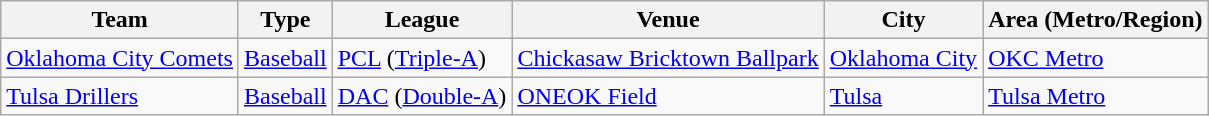<table class="wikitable">
<tr ">
<th>Team</th>
<th>Type</th>
<th>League</th>
<th>Venue</th>
<th>City</th>
<th>Area (Metro/Region)</th>
</tr>
<tr>
<td><a href='#'>Oklahoma City Comets</a></td>
<td><a href='#'>Baseball</a></td>
<td><a href='#'>PCL</a> (<a href='#'>Triple-A</a>)</td>
<td><a href='#'>Chickasaw Bricktown Ballpark</a></td>
<td><a href='#'>Oklahoma City</a></td>
<td><a href='#'>OKC Metro</a></td>
</tr>
<tr>
<td><a href='#'>Tulsa Drillers</a></td>
<td><a href='#'>Baseball</a></td>
<td><a href='#'>DAC</a> (<a href='#'>Double-A</a>)</td>
<td><a href='#'>ONEOK Field</a></td>
<td><a href='#'>Tulsa</a></td>
<td><a href='#'>Tulsa Metro</a></td>
</tr>
</table>
